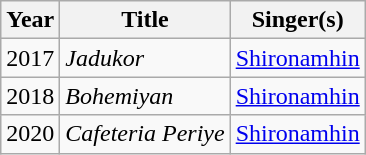<table class="wikitable" style="border: none;">
<tr>
<th scope="col">Year</th>
<th scope="col">Title</th>
<th scope="col">Singer(s)</th>
</tr>
<tr>
<td>2017</td>
<td><em>Jadukor</em></td>
<td><a href='#'>Shironamhin</a></td>
</tr>
<tr>
<td>2018</td>
<td><em>Bohemiyan</em></td>
<td><a href='#'>Shironamhin</a></td>
</tr>
<tr>
<td>2020</td>
<td><em>Cafeteria Periye</em></td>
<td><a href='#'>Shironamhin</a></td>
</tr>
</table>
